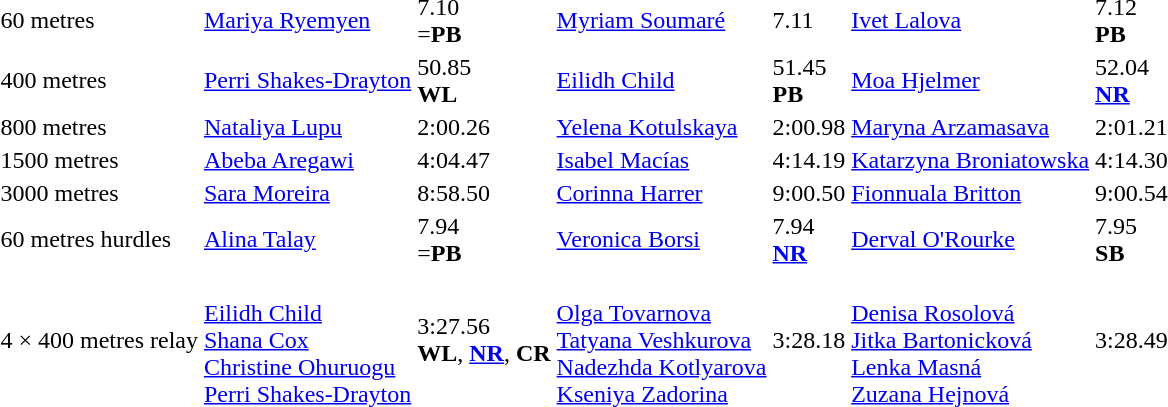<table>
<tr>
<td>60 metres <br></td>
<td><a href='#'>Mariya Ryemyen</a><br></td>
<td>7.10<br>=<strong>PB</strong></td>
<td><a href='#'>Myriam Soumaré</a><br></td>
<td>7.11</td>
<td><a href='#'>Ivet Lalova</a><br></td>
<td>7.12<br><strong>PB</strong></td>
</tr>
<tr>
<td>400 metres <br></td>
<td><a href='#'>Perri Shakes-Drayton</a><br></td>
<td>50.85<br><strong>WL</strong></td>
<td><a href='#'>Eilidh Child</a><br></td>
<td>51.45<br><strong>PB</strong></td>
<td><a href='#'>Moa Hjelmer</a><br></td>
<td>52.04<br><strong><a href='#'>NR</a></strong></td>
</tr>
<tr>
<td>800 metres <br></td>
<td><a href='#'>Nataliya Lupu</a><br></td>
<td>2:00.26</td>
<td><a href='#'>Yelena Kotulskaya</a><br></td>
<td>2:00.98</td>
<td><a href='#'>Maryna Arzamasava</a><br></td>
<td>2:01.21</td>
</tr>
<tr>
<td>1500 metres <br></td>
<td><a href='#'>Abeba Aregawi</a><br></td>
<td>4:04.47</td>
<td><a href='#'>Isabel Macías</a><br></td>
<td>4:14.19</td>
<td><a href='#'>Katarzyna Broniatowska</a><br></td>
<td>4:14.30</td>
</tr>
<tr>
<td>3000 metres <br></td>
<td><a href='#'>Sara Moreira</a><br></td>
<td>8:58.50</td>
<td><a href='#'>Corinna Harrer</a><br></td>
<td>9:00.50</td>
<td><a href='#'>Fionnuala Britton</a><br></td>
<td>9:00.54</td>
</tr>
<tr>
<td>60 metres hurdles <br></td>
<td><a href='#'>Alina Talay</a><br></td>
<td>7.94<br>=<strong>PB</strong></td>
<td><a href='#'>Veronica Borsi</a><br></td>
<td>7.94<br><strong><a href='#'>NR</a></strong></td>
<td><a href='#'>Derval O'Rourke</a><br></td>
<td>7.95<br><strong>SB</strong></td>
</tr>
<tr>
<td>4 × 400 metres relay<br></td>
<td><br><a href='#'>Eilidh Child</a><br><a href='#'>Shana Cox</a><br><a href='#'>Christine Ohuruogu</a><br><a href='#'>Perri Shakes-Drayton</a></td>
<td>3:27.56<br><strong>WL</strong>, <strong><a href='#'>NR</a></strong>, <strong>CR</strong></td>
<td><br><a href='#'>Olga Tovarnova</a><br><a href='#'>Tatyana Veshkurova</a><br><a href='#'>Nadezhda Kotlyarova</a><br><a href='#'>Kseniya Zadorina</a></td>
<td>3:28.18</td>
<td><br><a href='#'>Denisa Rosolová</a><br><a href='#'>Jitka Bartonicková</a><br><a href='#'>Lenka Masná</a><br><a href='#'>Zuzana Hejnová</a></td>
<td>3:28.49</td>
</tr>
</table>
